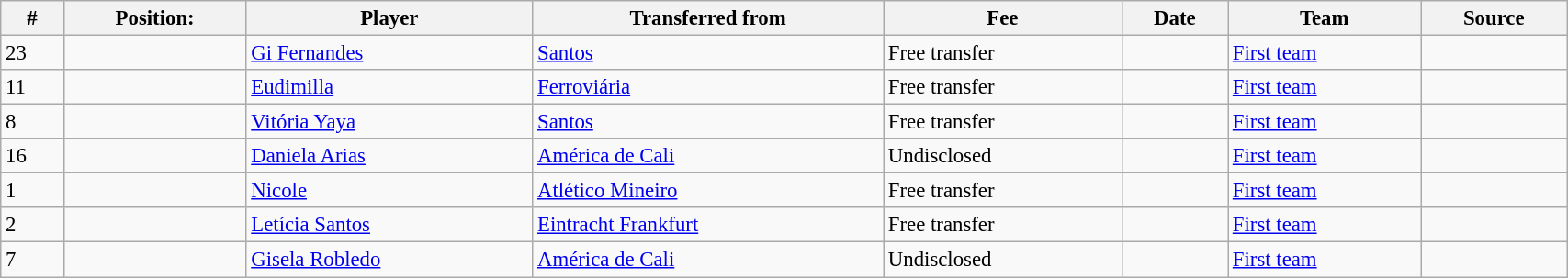<table class="wikitable sortable" style="width:90%; text-align:center; font-size:95%; text-align:left;">
<tr>
<th><strong>#</strong></th>
<th><strong>Position:</strong></th>
<th><strong>Player</strong></th>
<th><strong>Transferred from</strong></th>
<th><strong>Fee</strong></th>
<th><strong>Date</strong></th>
<th><strong>Team</strong></th>
<th><strong>Source</strong></th>
</tr>
<tr>
<td>23</td>
<td></td>
<td> <a href='#'>Gi Fernandes</a></td>
<td> <a href='#'>Santos</a></td>
<td>Free transfer </td>
<td></td>
<td><a href='#'>First team</a></td>
<td></td>
</tr>
<tr>
<td>11</td>
<td></td>
<td> <a href='#'>Eudimilla</a></td>
<td> <a href='#'>Ferroviária</a></td>
<td>Free transfer </td>
<td></td>
<td><a href='#'>First team</a></td>
<td></td>
</tr>
<tr>
<td>8</td>
<td></td>
<td> <a href='#'>Vitória Yaya</a></td>
<td> <a href='#'>Santos</a></td>
<td>Free transfer </td>
<td></td>
<td><a href='#'>First team</a></td>
<td></td>
</tr>
<tr>
<td>16</td>
<td></td>
<td> <a href='#'>Daniela Arias</a></td>
<td> <a href='#'>América de Cali</a></td>
<td>Undisclosed</td>
<td></td>
<td><a href='#'>First team</a></td>
<td></td>
</tr>
<tr>
<td>1</td>
<td></td>
<td> <a href='#'>Nicole</a></td>
<td> <a href='#'>Atlético Mineiro</a></td>
<td>Free transfer </td>
<td></td>
<td><a href='#'>First team</a></td>
<td></td>
</tr>
<tr>
<td>2</td>
<td></td>
<td> <a href='#'>Letícia Santos</a></td>
<td> <a href='#'>Eintracht Frankfurt</a></td>
<td>Free transfer </td>
<td></td>
<td><a href='#'>First team</a></td>
<td></td>
</tr>
<tr>
<td>7</td>
<td></td>
<td> <a href='#'>Gisela Robledo</a></td>
<td> <a href='#'>América de Cali</a></td>
<td>Undisclosed</td>
<td></td>
<td><a href='#'>First team</a></td>
<td></td>
</tr>
</table>
